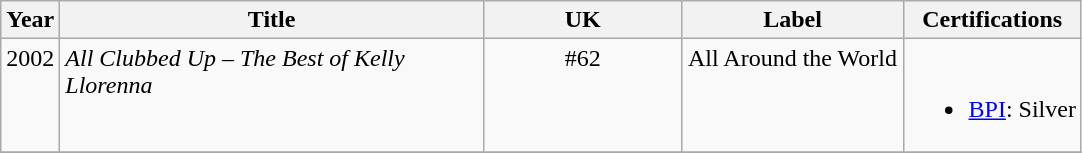<table class="wikitable">
<tr>
<th>Year</th>
<th width="275">Title</th>
<th width="125">UK</th>
<th width="140">Label</th>
<th>Certifications</th>
</tr>
<tr>
<td align="center" valign="top">2002</td>
<td align="left" valign="top"><em>All Clubbed Up – The Best of Kelly Llorenna</em></td>
<td align="center" valign="top">#62</td>
<td align="center" valign="top">All Around the World</td>
<td><br><ul><li><a href='#'>BPI</a>: Silver</li></ul></td>
</tr>
<tr>
</tr>
</table>
